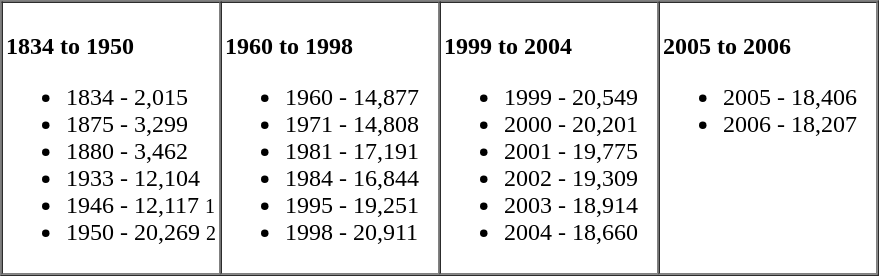<table border="1" cellpadding="2" cellspacing="0">
<tr>
<td valign="top" width="25%"><br><strong>1834 to 1950</strong><ul><li>1834 - 2,015</li><li>1875 - 3,299</li><li>1880 - 3,462</li><li>1933 - 12,104</li><li>1946 - 12,117 <small>1</small></li><li>1950 - 20,269 <small>2</small></li></ul></td>
<td valign="top" width="25%"><br><strong>1960 to 1998</strong><ul><li>1960 - 14,877</li><li>1971 - 14,808</li><li>1981 - 17,191</li><li>1984 - 16,844</li><li>1995 - 19,251</li><li>1998 - 20,911</li></ul></td>
<td valign="top" width="25%"><br><strong>1999 to 2004</strong><ul><li>1999 - 20,549</li><li>2000 - 20,201</li><li>2001 - 19,775</li><li>2002 - 19,309</li><li>2003 - 18,914</li><li>2004 - 18,660</li></ul></td>
<td valign="top" width="25%"><br><strong>2005 to 2006</strong><ul><li>2005 - 18,406</li><li>2006 - 18,207</li></ul></td>
</tr>
</table>
